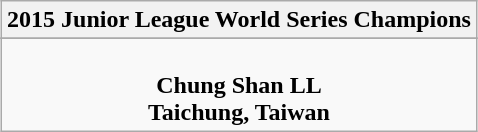<table class="wikitable" style="text-align: center; margin: 0 auto;">
<tr>
<th>2015 Junior League World Series Champions</th>
</tr>
<tr>
</tr>
<tr>
<td><br><strong>Chung Shan LL</strong><br><strong>Taichung, Taiwan</strong></td>
</tr>
</table>
